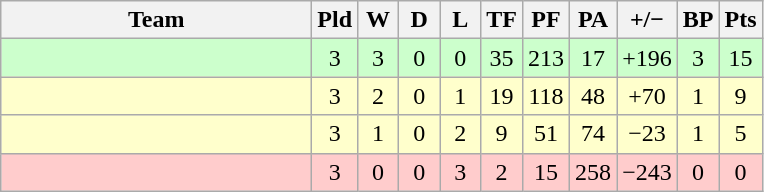<table class="wikitable" style="text-align:center">
<tr>
<th width="200">Team</th>
<th width="20">Pld</th>
<th width="20">W</th>
<th width="20">D</th>
<th width="20">L</th>
<th width="20">TF</th>
<th width="20">PF</th>
<th width="20">PA</th>
<th width="25">+/−</th>
<th width="20">BP</th>
<th width="20">Pts</th>
</tr>
<tr style="background:#cfc;">
<td align="left"></td>
<td>3</td>
<td>3</td>
<td>0</td>
<td>0</td>
<td>35</td>
<td>213</td>
<td>17</td>
<td>+196</td>
<td>3</td>
<td>15</td>
</tr>
<tr style="background:#ffc;">
<td align="left"></td>
<td>3</td>
<td>2</td>
<td>0</td>
<td>1</td>
<td>19</td>
<td>118</td>
<td>48</td>
<td>+70</td>
<td>1</td>
<td>9</td>
</tr>
<tr style="background:#ffc;">
<td align="left"></td>
<td>3</td>
<td>1</td>
<td>0</td>
<td>2</td>
<td>9</td>
<td>51</td>
<td>74</td>
<td>−23</td>
<td>1</td>
<td>5</td>
</tr>
<tr style="background:#fcc;">
<td align="left"></td>
<td>3</td>
<td>0</td>
<td>0</td>
<td>3</td>
<td>2</td>
<td>15</td>
<td>258</td>
<td>−243</td>
<td>0</td>
<td>0</td>
</tr>
</table>
